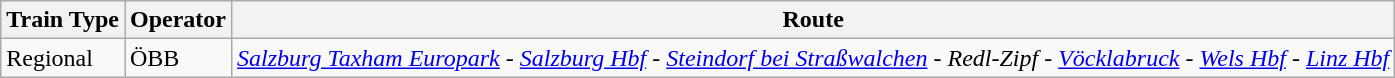<table class="wikitable vatop">
<tr>
<th>Train Type</th>
<th>Operator</th>
<th>Route</th>
</tr>
<tr>
<td>Regional</td>
<td>ÖBB</td>
<td><em><a href='#'>Salzburg Taxham Europark</a> - <a href='#'>Salzburg Hbf</a> - <a href='#'>Steindorf bei Straßwalchen</a> - Redl-Zipf - <a href='#'>Vöcklabruck</a> - <a href='#'>Wels Hbf</a> - <a href='#'>Linz Hbf</a></em></td>
</tr>
</table>
